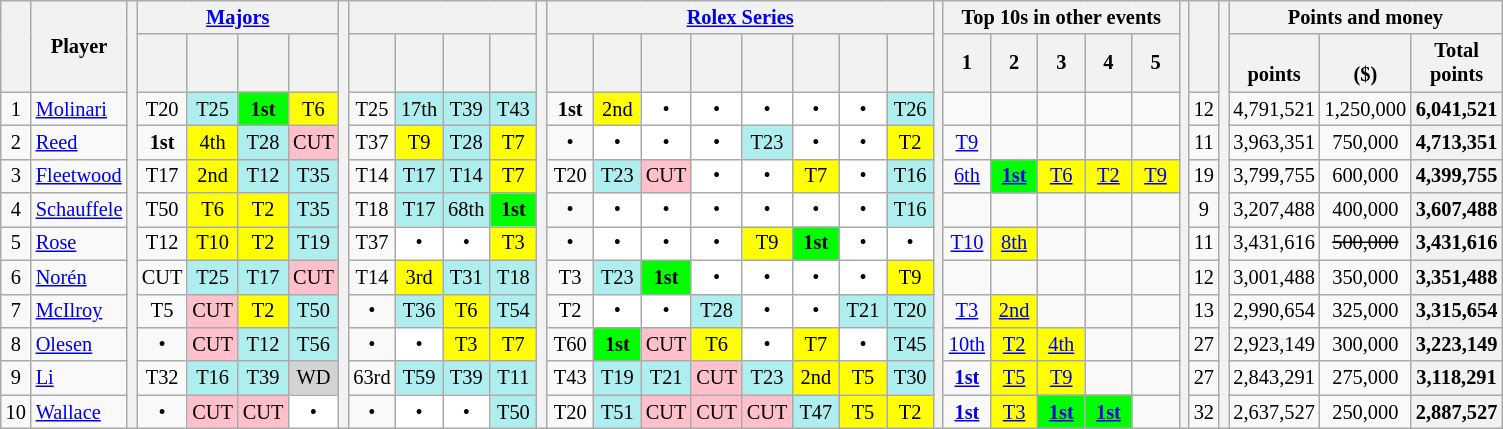<table class=wikitable style=font-size:85%;text-align:center>
<tr>
<th rowspan=2></th>
<th rowspan="2";>Player</th>
<th rowspan="12"></th>
<th colspan=4><a href='#'>Majors</a></th>
<th rowspan="12"></th>
<th colspan=4></th>
<th rowspan="12"></th>
<th colspan=8><a href='#'>Rolex Series</a></th>
<th rowspan="12"></th>
<th colspan="5">Top 10s in other  events</th>
<th rowspan="12"></th>
<th rowspan=2></th>
<th rowspan="12"></th>
<th colspan=3>Points and money</th>
</tr>
<tr>
<th style="width:25px;"></th>
<th style="width:25px;"></th>
<th style="width:25px;"></th>
<th style="width:25px;"></th>
<th style="width:25px;"></th>
<th style="width:25px;"></th>
<th style="width:25px;"></th>
<th style="width:25px;"></th>
<th style="width:25px;"></th>
<th style="width:25px;"></th>
<th style="width:25px;"></th>
<th style="width:25px;"></th>
<th style="width:25px;"></th>
<th style="width:25px;"></th>
<th style="width:25px;"></th>
<th style="width:25px;"></th>
<th style="width:25px;">1</th>
<th style="width:25px;">2</th>
<th style="width:25px;">3</th>
<th style="width:25px;">4</th>
<th style="width:25px;">5</th>
<th style=“width:25px;”><br>points</th>
<th style=“width:25px;”><br>($)</th>
<th style=“width:25px;”>Total<br>points</th>
</tr>
<tr>
<td>1</td>
<td align="left"> <a href='#'>Molinari</a></td>
<td>T20</td>
<td bgcolor="afeeee">T25</td>
<td bgcolor=lime><strong>1st</strong></td>
<td bgcolor=yellow>T6</td>
<td>T25</td>
<td bgcolor="afeeee">17th</td>
<td bgcolor="afeeee">T39</td>
<td bgcolor="afeeee">T43</td>
<td><strong>1st</strong></td>
<td bgcolor=yellow>2nd</td>
<td style="background:white">•</td>
<td style="background:white">•</td>
<td style="background:white">•</td>
<td style="background:white">•</td>
<td style="background:white">•</td>
<td bgcolor="afeeee">T26</td>
<td></td>
<td></td>
<td></td>
<td></td>
<td></td>
<td>12</td>
<td>4,791,521</td>
<td>1,250,000</td>
<th>6,041,521</th>
</tr>
<tr>
<td>2</td>
<td align="left"> <a href='#'>Reed</a></td>
<td><strong>1st</strong></td>
<td bgcolor=yellow>4th</td>
<td bgcolor="afeeee">T28</td>
<td bgcolor="pink">CUT</td>
<td>T37</td>
<td bgcolor=yellow>T9</td>
<td bgcolor="afeeee">T28</td>
<td bgcolor=yellow>T7</td>
<td>•</td>
<td style="background:white">•</td>
<td style="background:white">•</td>
<td style="background:white">•</td>
<td bgcolor="afeeee">T23</td>
<td style="background:white">•</td>
<td style="background:white">•</td>
<td bgcolor=yellow>T2</td>
<td><a href='#'>T9</a></td>
<td></td>
<td></td>
<td></td>
<td></td>
<td>11</td>
<td>3,963,351</td>
<td>750,000</td>
<th>4,713,351</th>
</tr>
<tr>
<td>3</td>
<td align="left"> <a href='#'>Fleetwood</a></td>
<td>T17</td>
<td bgcolor="yellow">2nd</td>
<td bgcolor="afeeee">T12</td>
<td bgcolor="afeeee">T35</td>
<td>T14</td>
<td bgcolor="afeeee">T17</td>
<td bgcolor="afeeee">T14</td>
<td bgcolor="yellow">T7</td>
<td>T20</td>
<td bgcolor="afeeee">T23</td>
<td bgcolor="pink">CUT</td>
<td style="background:white">•</td>
<td style="background:white">•</td>
<td bgcolor="yellow">T7</td>
<td style="background:white">•</td>
<td bgcolor="afeeee">T16</td>
<td><a href='#'>6th</a></td>
<td bgcolor=lime><a href='#'><strong>1st</strong></a></td>
<td bgcolor=yellow><a href='#'>T6</a></td>
<td bgcolor=yellow><a href='#'>T2</a></td>
<td bgcolor=yellow><a href='#'>T9</a></td>
<td>19</td>
<td>3,799,755</td>
<td>600,000</td>
<th>4,399,755</th>
</tr>
<tr>
<td>4</td>
<td align="left"> <a href='#'>Schauffele</a></td>
<td>T50</td>
<td bgcolor="yellow">T6</td>
<td bgcolor="yellow">T2</td>
<td bgcolor="afeeee">T35</td>
<td>T18</td>
<td bgcolor="afeeee">T17</td>
<td bgcolor="afeeee">68th</td>
<td bgcolor="lime"><strong>1st</strong></td>
<td>•</td>
<td style="background:white">•</td>
<td style="background:white">•</td>
<td style="background:white">•</td>
<td style="background:white">•</td>
<td style="background:white">•</td>
<td style="background:white">•</td>
<td bgcolor="afeeee">T16</td>
<td></td>
<td></td>
<td></td>
<td></td>
<td></td>
<td>9</td>
<td>3,207,488</td>
<td>400,000</td>
<th>3,607,488</th>
</tr>
<tr>
<td>5</td>
<td align="left"> <a href='#'>Rose</a></td>
<td>T12</td>
<td bgcolor="yellow">T10</td>
<td bgcolor="yellow">T2</td>
<td bgcolor="afeeee">T19</td>
<td>T37</td>
<td style="background:white">•</td>
<td style="background:white">•</td>
<td bgcolor="yellow">T3</td>
<td>•</td>
<td style="background:white">•</td>
<td style="background:white">•</td>
<td style="background:white">•</td>
<td bgcolor="yellow">T9</td>
<td bgcolor=lime><strong>1st</strong></td>
<td style="background:white">•</td>
<td style="background:white">•</td>
<td><a href='#'>T10</a></td>
<td bgcolor=yellow><a href='#'>8th</a></td>
<td></td>
<td></td>
<td></td>
<td>11</td>
<td>3,431,616</td>
<td><s>500,000</s></td>
<th>3,431,616</th>
</tr>
<tr>
<td>6</td>
<td align="left"> <a href='#'>Norén</a></td>
<td>CUT</td>
<td bgcolor="afeeee">T25</td>
<td bgcolor="afeeee">T17</td>
<td bgcolor="pink">CUT</td>
<td>T14</td>
<td bgcolor="yellow">3rd</td>
<td bgcolor="afeeee">T31</td>
<td bgcolor="afeeee">T18</td>
<td>T3</td>
<td bgcolor="afeeee">T23</td>
<td bgcolor="lime"><strong>1st</strong></td>
<td style="background:white">•</td>
<td style="background:white">•</td>
<td style="background:white">•</td>
<td style="background:white">•</td>
<td bgcolor="yellow">T9</td>
<td></td>
<td></td>
<td></td>
<td></td>
<td></td>
<td>12</td>
<td>3,001,488</td>
<td>350,000</td>
<th>3,351,488</th>
</tr>
<tr>
<td>7</td>
<td align="left"> <a href='#'>McIlroy</a></td>
<td>T5</td>
<td bgcolor="pink">CUT</td>
<td bgcolor="yellow">T2</td>
<td bgcolor="afeeee">T50</td>
<td>•</td>
<td bgcolor="afeeee">T36</td>
<td bgcolor="yellow">T6</td>
<td bgcolor="afeeee">T54</td>
<td>T2</td>
<td style="background:white">•</td>
<td style="background:white">•</td>
<td bgcolor="afeeee">T28</td>
<td style="background:white">•</td>
<td style="background:white">•</td>
<td bgcolor="afeeee">T21</td>
<td bgcolor="afeeee">T20</td>
<td><a href='#'>T3</a></td>
<td bgcolor=yellow><a href='#'>2nd</a></td>
<td></td>
<td></td>
<td></td>
<td>13</td>
<td>2,990,654</td>
<td>325,000</td>
<th>3,315,654</th>
</tr>
<tr>
<td>8</td>
<td align="left"> <a href='#'>Olesen</a></td>
<td>•</td>
<td bgcolor="pink">CUT</td>
<td bgcolor="afeeee">T12</td>
<td bgcolor="afeeee">T56</td>
<td>•</td>
<td style="background:white">•</td>
<td bgcolor="yellow">T3</td>
<td bgcolor="yellow">T7</td>
<td>T60</td>
<td bgcolor="lime"><strong>1st</strong></td>
<td bgcolor="pink">CUT</td>
<td bgcolor="yellow">T6</td>
<td style="background:white">•</td>
<td bgcolor="yellow">T7</td>
<td style="background:white">•</td>
<td bgcolor="afeeee">T45</td>
<td><a href='#'>10th</a></td>
<td bgcolor=yellow><a href='#'>T2</a></td>
<td bgcolor=yellow><a href='#'>4th</a></td>
<td></td>
<td></td>
<td>27</td>
<td>2,923,149</td>
<td>300,000</td>
<th>3,223,149</th>
</tr>
<tr>
<td>9</td>
<td align="left"> <a href='#'>Li</a></td>
<td>T32</td>
<td bgcolor="afeeee">T16</td>
<td bgcolor="afeeee">T39</td>
<td bgcolor="lightgrey">WD</td>
<td>63rd</td>
<td bgcolor="afeeee">T59</td>
<td bgcolor="afeeee">T39</td>
<td bgcolor="afeeee">T11</td>
<td>T43</td>
<td bgcolor="afeeee">T19</td>
<td bgcolor="afeeee">T21</td>
<td bgcolor="pink">CUT</td>
<td bgcolor="afeeee">T23</td>
<td bgcolor="yellow">2nd</td>
<td bgcolor="yellow">T5</td>
<td bgcolor="afeeee">T30</td>
<td><a href='#'><strong>1st</strong></a></td>
<td bgcolor="yellow"><a href='#'>T5</a></td>
<td bgcolor="yellow"><a href='#'>T9</a></td>
<td></td>
<td></td>
<td>27</td>
<td>2,843,291</td>
<td>275,000</td>
<th>3,118,291</th>
</tr>
<tr>
<td>10</td>
<td align="left"> <a href='#'>Wallace</a></td>
<td>•</td>
<td bgcolor="pink">CUT</td>
<td bgcolor="pink">CUT</td>
<td style="background:white">•</td>
<td>•</td>
<td style="background:white">•</td>
<td style="background:white">•</td>
<td bgcolor="afeeee">T50</td>
<td>T20</td>
<td bgcolor="afeeee">T51</td>
<td bgcolor="pink">CUT</td>
<td bgcolor="pink">CUT</td>
<td bgcolor="pink">CUT</td>
<td bgcolor="afeeee">T47</td>
<td bgcolor="yellow">T5</td>
<td bgcolor="yellow">T2</td>
<td><a href='#'><strong>1st</strong></a></td>
<td bgcolor="yellow"><a href='#'>T3</a></td>
<td bgcolor="lime"><a href='#'><strong>1st</strong></a></td>
<td bgcolor="lime"><a href='#'><strong>1st</strong></a></td>
<td></td>
<td>32</td>
<td>2,637,527</td>
<td>250,000</td>
<th>2,887,527</th>
</tr>
</table>
